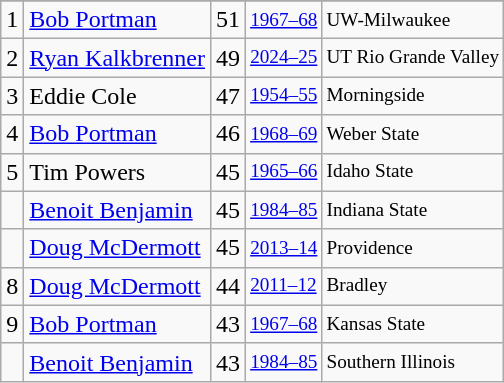<table class="wikitable">
<tr>
</tr>
<tr>
<td>1</td>
<td><a href='#'>Bob Portman</a></td>
<td>51</td>
<td style="font-size:80%;"><a href='#'>1967–68</a></td>
<td style="font-size:80%;">UW-Milwaukee</td>
</tr>
<tr>
<td>2</td>
<td><a href='#'>Ryan Kalkbrenner</a></td>
<td>49</td>
<td style="font-size:80%;"><a href='#'>2024–25</a></td>
<td style="font-size:80%;">UT Rio Grande Valley</td>
</tr>
<tr>
<td>3</td>
<td>Eddie Cole</td>
<td>47</td>
<td style="font-size:80%;"><a href='#'>1954–55</a></td>
<td style="font-size:80%;">Morningside</td>
</tr>
<tr>
<td>4</td>
<td><a href='#'>Bob Portman</a></td>
<td>46</td>
<td style="font-size:80%;"><a href='#'>1968–69</a></td>
<td style="font-size:80%;">Weber State</td>
</tr>
<tr>
<td>5</td>
<td>Tim Powers</td>
<td>45</td>
<td style="font-size:80%;"><a href='#'>1965–66</a></td>
<td style="font-size:80%;">Idaho State</td>
</tr>
<tr>
<td></td>
<td><a href='#'>Benoit Benjamin</a></td>
<td>45</td>
<td style="font-size:80%;"><a href='#'>1984–85</a></td>
<td style="font-size:80%;">Indiana State</td>
</tr>
<tr>
<td></td>
<td><a href='#'>Doug McDermott</a></td>
<td>45</td>
<td style="font-size:80%;"><a href='#'>2013–14</a></td>
<td style="font-size:80%;">Providence</td>
</tr>
<tr>
<td>8</td>
<td><a href='#'>Doug McDermott</a></td>
<td>44</td>
<td style="font-size:80%;"><a href='#'>2011–12</a></td>
<td style="font-size:80%;">Bradley</td>
</tr>
<tr>
<td>9</td>
<td><a href='#'>Bob Portman</a></td>
<td>43</td>
<td style="font-size:80%;"><a href='#'>1967–68</a></td>
<td style="font-size:80%;">Kansas State</td>
</tr>
<tr>
<td></td>
<td><a href='#'>Benoit Benjamin</a></td>
<td>43</td>
<td style="font-size:80%;"><a href='#'>1984–85</a></td>
<td style="font-size:80%;">Southern Illinois</td>
</tr>
</table>
